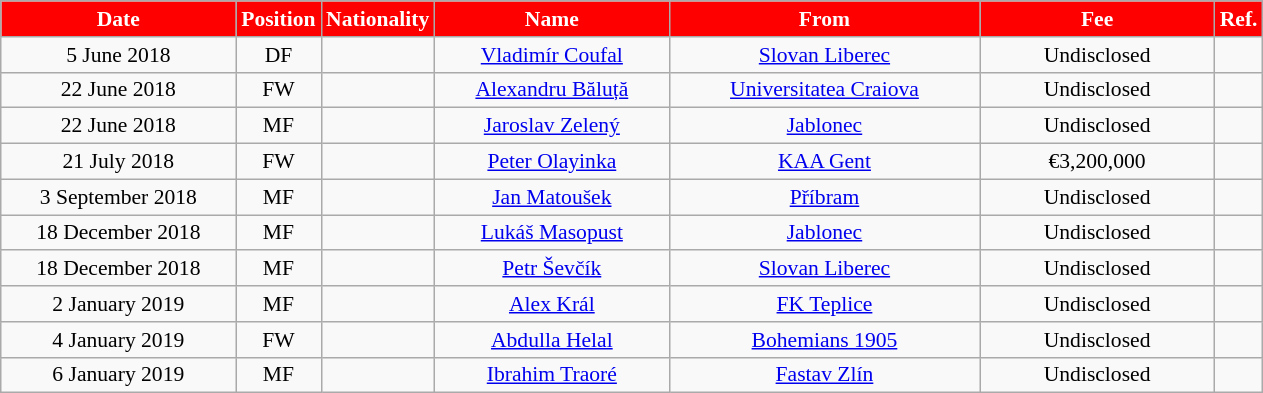<table class="wikitable"  style="text-align:center; font-size:90%; ">
<tr>
<th style="background:#ff0000; color:white; width:150px;">Date</th>
<th style="background:#ff0000; color:white; width:50px;">Position</th>
<th style="background:#ff0000; color:white; width:50px;">Nationality</th>
<th style="background:#ff0000; color:white; width:150px;">Name</th>
<th style="background:#ff0000; color:white; width:200px;">From</th>
<th style="background:#ff0000; color:white; width:150px;">Fee</th>
<th style="background:#ff0000; color:white; width:25px;">Ref.</th>
</tr>
<tr>
<td>5 June 2018</td>
<td>DF</td>
<td></td>
<td><a href='#'>Vladimír Coufal</a></td>
<td><a href='#'>Slovan Liberec</a></td>
<td>Undisclosed</td>
<td></td>
</tr>
<tr>
<td>22 June 2018</td>
<td>FW</td>
<td></td>
<td><a href='#'>Alexandru Băluță</a></td>
<td><a href='#'>Universitatea Craiova</a></td>
<td>Undisclosed</td>
<td></td>
</tr>
<tr>
<td>22 June 2018</td>
<td>MF</td>
<td></td>
<td><a href='#'>Jaroslav Zelený</a></td>
<td><a href='#'>Jablonec</a></td>
<td>Undisclosed</td>
<td></td>
</tr>
<tr>
<td>21 July 2018</td>
<td>FW</td>
<td></td>
<td><a href='#'>Peter Olayinka</a></td>
<td><a href='#'>KAA Gent</a></td>
<td>€3,200,000</td>
<td></td>
</tr>
<tr>
<td>3 September 2018</td>
<td>MF</td>
<td></td>
<td><a href='#'>Jan Matoušek</a></td>
<td><a href='#'>Příbram</a></td>
<td>Undisclosed</td>
<td></td>
</tr>
<tr>
<td>18 December 2018</td>
<td>MF</td>
<td></td>
<td><a href='#'>Lukáš Masopust</a></td>
<td><a href='#'>Jablonec</a></td>
<td>Undisclosed</td>
<td></td>
</tr>
<tr>
<td>18 December 2018</td>
<td>MF</td>
<td></td>
<td><a href='#'>Petr Ševčík</a></td>
<td><a href='#'>Slovan Liberec</a></td>
<td>Undisclosed</td>
<td></td>
</tr>
<tr>
<td>2 January 2019</td>
<td>MF</td>
<td></td>
<td><a href='#'>Alex Král</a></td>
<td><a href='#'>FK Teplice</a></td>
<td>Undisclosed</td>
<td></td>
</tr>
<tr>
<td>4 January 2019</td>
<td>FW</td>
<td></td>
<td><a href='#'>Abdulla Helal</a></td>
<td><a href='#'>Bohemians 1905</a></td>
<td>Undisclosed</td>
<td></td>
</tr>
<tr>
<td>6 January 2019</td>
<td>MF</td>
<td></td>
<td><a href='#'>Ibrahim Traoré</a></td>
<td><a href='#'>Fastav Zlín</a></td>
<td>Undisclosed</td>
<td></td>
</tr>
</table>
